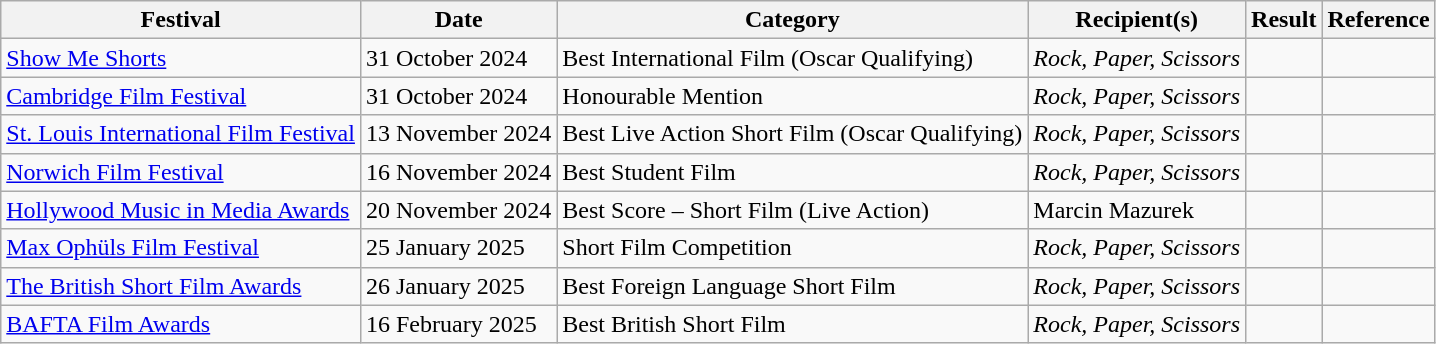<table class="wikitable sortable">
<tr>
<th>Festival</th>
<th>Date</th>
<th>Category</th>
<th>Recipient(s)</th>
<th>Result</th>
<th>Reference</th>
</tr>
<tr>
<td><a href='#'>Show Me Shorts</a></td>
<td>31 October 2024</td>
<td>Best International Film (Oscar Qualifying)</td>
<td><em>Rock, Paper, Scissors</em></td>
<td></td>
<td></td>
</tr>
<tr>
<td><a href='#'>Cambridge Film Festival</a></td>
<td>31 October 2024</td>
<td>Honourable Mention</td>
<td><em>Rock, Paper, Scissors</em></td>
<td></td>
<td></td>
</tr>
<tr>
<td><a href='#'>St. Louis International Film Festival</a></td>
<td>13 November 2024</td>
<td>Best Live Action Short Film (Oscar Qualifying)</td>
<td><em>Rock, Paper, Scissors</em></td>
<td></td>
<td></td>
</tr>
<tr>
<td><a href='#'>Norwich Film Festival</a></td>
<td>16 November 2024</td>
<td>Best Student Film</td>
<td><em>Rock, Paper, Scissors</em></td>
<td></td>
<td></td>
</tr>
<tr>
<td><a href='#'>Hollywood Music in Media Awards</a></td>
<td>20 November 2024</td>
<td>Best Score – Short Film (Live Action)</td>
<td>Marcin Mazurek</td>
<td></td>
<td></td>
</tr>
<tr>
<td><a href='#'>Max Ophüls Film Festival</a></td>
<td>25 January 2025</td>
<td>Short Film Competition</td>
<td><em>Rock, Paper, Scissors</em></td>
<td></td>
<td></td>
</tr>
<tr>
<td><a href='#'>The British Short Film Awards</a></td>
<td>26 January 2025</td>
<td>Best Foreign Language Short Film</td>
<td><em>Rock, Paper, Scissors</em></td>
<td></td>
<td></td>
</tr>
<tr>
<td><a href='#'>BAFTA Film Awards</a></td>
<td>16 February 2025</td>
<td>Best British Short Film</td>
<td><em>Rock, Paper, Scissors</em></td>
<td></td>
<td></td>
</tr>
</table>
